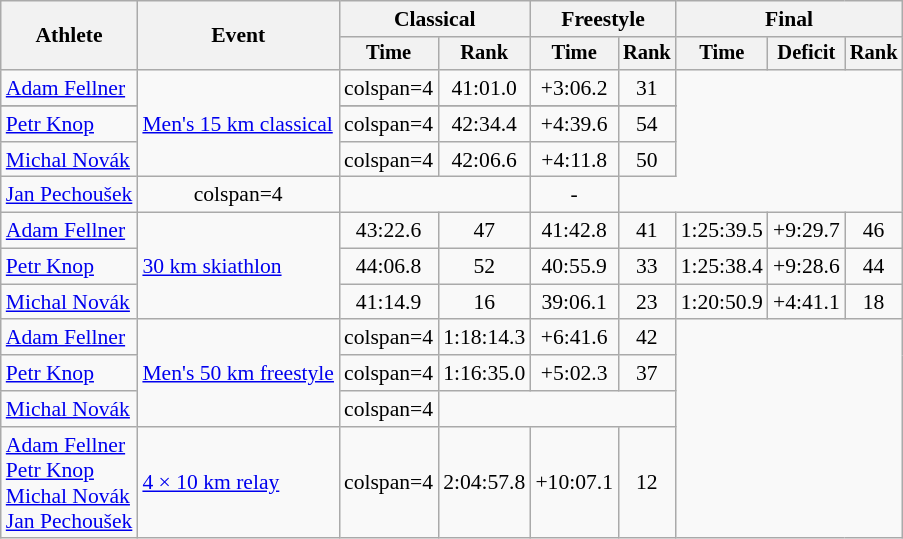<table class="wikitable" style="font-size:90%">
<tr>
<th rowspan=2>Athlete</th>
<th rowspan=2>Event</th>
<th colspan=2>Classical</th>
<th colspan=2>Freestyle</th>
<th colspan=3>Final</th>
</tr>
<tr style="font-size: 95%">
<th>Time</th>
<th>Rank</th>
<th>Time</th>
<th>Rank</th>
<th>Time</th>
<th>Deficit</th>
<th>Rank</th>
</tr>
<tr align=center>
<td align=left><a href='#'>Adam Fellner</a></td>
<td align=left rowspan=4><a href='#'>Men's 15 km classical</a></td>
<td>colspan=4 </td>
<td>41:01.0</td>
<td>+3:06.2</td>
<td>31</td>
</tr>
<tr>
</tr>
<tr align=center>
<td align=left><a href='#'>Petr Knop</a></td>
<td>colspan=4 </td>
<td>42:34.4</td>
<td>+4:39.6</td>
<td>54</td>
</tr>
<tr align=center>
<td align=left><a href='#'>Michal Novák</a></td>
<td>colspan=4 </td>
<td>42:06.6</td>
<td>+4:11.8</td>
<td>50</td>
</tr>
<tr align=center>
<td align=left><a href='#'>Jan Pechoušek</a></td>
<td>colspan=4 </td>
<td colspan=2></td>
<td>-</td>
</tr>
<tr align=center>
<td align=left><a href='#'>Adam Fellner</a></td>
<td align=left rowspan=3><a href='#'>30 km skiathlon</a></td>
<td>43:22.6</td>
<td>47</td>
<td>41:42.8</td>
<td>41</td>
<td>1:25:39.5</td>
<td>+9:29.7</td>
<td>46</td>
</tr>
<tr align=center>
<td align=left><a href='#'>Petr Knop</a></td>
<td>44:06.8</td>
<td>52</td>
<td>40:55.9</td>
<td>33</td>
<td>1:25:38.4</td>
<td>+9:28.6</td>
<td>44</td>
</tr>
<tr align=center>
<td align=left><a href='#'>Michal Novák</a></td>
<td>41:14.9</td>
<td>16</td>
<td>39:06.1</td>
<td>23</td>
<td>1:20:50.9</td>
<td>+4:41.1</td>
<td>18</td>
</tr>
<tr align=center>
<td align=left><a href='#'>Adam Fellner</a></td>
<td align=left rowspan=3><a href='#'>Men's 50 km freestyle</a></td>
<td>colspan=4 </td>
<td>1:18:14.3</td>
<td>+6:41.6</td>
<td>42</td>
</tr>
<tr align=center>
<td align=left><a href='#'>Petr Knop</a></td>
<td>colspan=4 </td>
<td>1:16:35.0</td>
<td>+5:02.3</td>
<td>37</td>
</tr>
<tr align=center>
<td align=left><a href='#'>Michal Novák</a></td>
<td>colspan=4 </td>
<td colspan=3></td>
</tr>
<tr align=center>
<td align=left><a href='#'>Adam Fellner</a><br><a href='#'>Petr Knop</a><br><a href='#'>Michal Novák</a><br><a href='#'>Jan Pechoušek</a></td>
<td align=left><a href='#'>4 × 10 km relay</a></td>
<td>colspan=4 </td>
<td>2:04:57.8</td>
<td>+10:07.1</td>
<td>12</td>
</tr>
</table>
